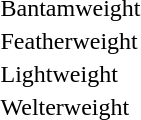<table>
<tr>
<td rowspan=2>Bantamweight</td>
<td rowspan=2></td>
<td rowspan=2></td>
<td></td>
</tr>
<tr>
<td></td>
</tr>
<tr>
<td rowspan=2>Featherweight</td>
<td rowspan=2></td>
<td rowspan=2></td>
<td></td>
</tr>
<tr>
<td></td>
</tr>
<tr>
<td rowspan=2>Lightweight</td>
<td rowspan=2></td>
<td rowspan=2></td>
<td></td>
</tr>
<tr>
<td></td>
</tr>
<tr>
<td rowspan=2>Welterweight</td>
<td rowspan=2></td>
<td rowspan=2></td>
<td></td>
</tr>
<tr>
<td></td>
</tr>
<tr>
</tr>
</table>
